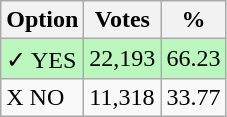<table class="wikitable">
<tr>
<th>Option</th>
<th>Votes</th>
<th>%</th>
</tr>
<tr>
<td style=background:#bbf8be>✓ YES</td>
<td style=background:#bbf8be>22,193</td>
<td style=background:#bbf8be>66.23</td>
</tr>
<tr>
<td>X NO</td>
<td>11,318</td>
<td>33.77</td>
</tr>
</table>
